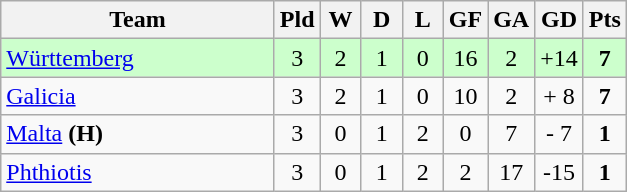<table class="wikitable" style="text-align:center;">
<tr>
<th width=175>Team</th>
<th width=20 abbr="Played">Pld</th>
<th width=20 abbr="Won">W</th>
<th width=20 abbr="Drawn">D</th>
<th width=20 abbr="Lost">L</th>
<th width=20 abbr="Goals for">GF</th>
<th width=20 abbr="Goals against">GA</th>
<th width=20 abbr="Goal difference">GD</th>
<th width=20 abbr="Points">Pts</th>
</tr>
<tr bgcolor="#ccffcc">
<td align=left> <a href='#'>Württemberg</a></td>
<td>3</td>
<td>2</td>
<td>1</td>
<td>0</td>
<td>16</td>
<td>2</td>
<td>+14</td>
<td><strong>7</strong></td>
</tr>
<tr>
<td align=left> <a href='#'>Galicia</a></td>
<td>3</td>
<td>2</td>
<td>1</td>
<td>0</td>
<td>10</td>
<td>2</td>
<td>+ 8</td>
<td><strong>7</strong></td>
</tr>
<tr>
<td align=left> <a href='#'>Malta</a> <strong>(H)</strong></td>
<td>3</td>
<td>0</td>
<td>1</td>
<td>2</td>
<td>0</td>
<td>7</td>
<td>- 7</td>
<td><strong>1</strong></td>
</tr>
<tr>
<td align=left> <a href='#'>Phthiotis</a></td>
<td>3</td>
<td>0</td>
<td>1</td>
<td>2</td>
<td>2</td>
<td>17</td>
<td>-15</td>
<td><strong>1</strong></td>
</tr>
</table>
